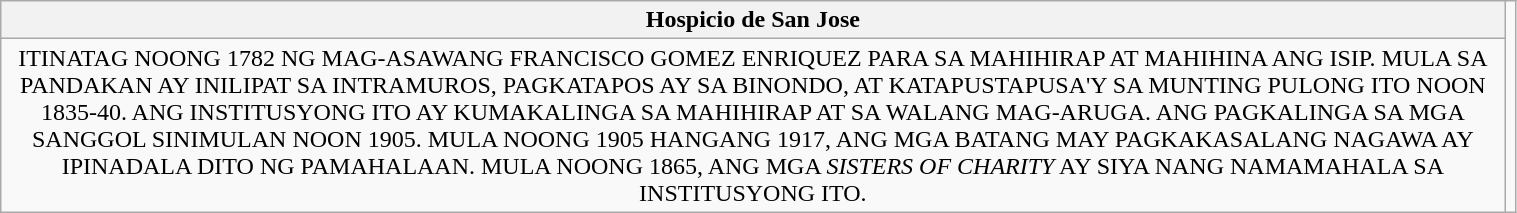<table class="wikitable" style="width:80%; text-align:center;">
<tr>
<th>Hospicio de San Jose</th>
<td rowspan=2></td>
</tr>
<tr>
<td>ITINATAG NOONG 1782 NG MAG-ASAWANG FRANCISCO GOMEZ ENRIQUEZ PARA SA MAHIHIRAP AT MAHIHINA ANG ISIP. MULA SA PANDAKAN AY INILIPAT SA INTRAMUROS, PAGKATAPOS AY SA BINONDO, AT KATAPUSTAPUSA'Y SA MUNTING PULONG ITO NOON 1835-40. ANG INSTITUSYONG ITO AY KUMAKALINGA SA MAHIHIRAP AT SA WALANG MAG-ARUGA. ANG PAGKALINGA SA MGA SANGGOL SINIMULAN NOON 1905. MULA NOONG 1905 HANGANG 1917, ANG MGA BATANG MAY PAGKAKASALANG NAGAWA AY IPINADALA DITO NG PAMAHALAAN. MULA NOONG 1865, ANG MGA <em>SISTERS OF CHARITY</em> AY SIYA NANG NAMAMAHALA SA INSTITUSYONG ITO.</td>
</tr>
</table>
